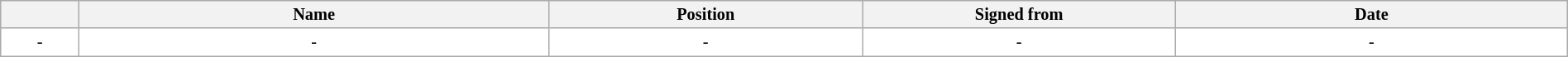<table class="wikitable sortable"  style="width:100%; font-size:85%;">
<tr style="background:#efefef;">
<th width=5%></th>
<th width=30%>Name</th>
<th !width=30%>Position</th>
<th width=20%>Signed from</th>
<th width=25%>Date</th>
</tr>
<tr style="background:#fff;">
<td align=center>-</td>
<td align=center>-</td>
<td align=center>-</td>
<td align=center>-</td>
<td align=center>-</td>
</tr>
</table>
